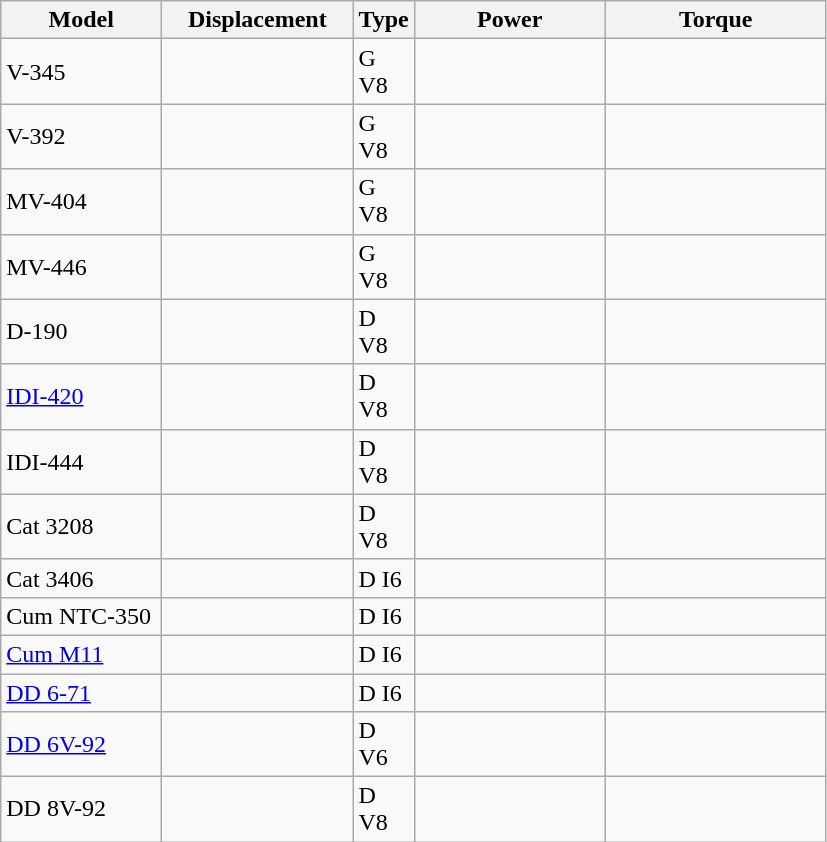<table class="wikitable">
<tr>
<th>Model</th>
<th>Displacement</th>
<th>Type</th>
<th>Power</th>
<th>Torque</th>
</tr>
<tr>
<td style="width: 100px;">V-345</td>
<td style="width: 120px;"></td>
<td style="width: 25px;">G V8</td>
<td style="width: 120px;"></td>
<td style="width: 140px;"></td>
</tr>
<tr>
<td>V-392</td>
<td></td>
<td>G V8</td>
<td></td>
<td></td>
</tr>
<tr>
<td>MV-404</td>
<td></td>
<td>G V8</td>
<td></td>
<td></td>
</tr>
<tr>
<td>MV-446</td>
<td></td>
<td>G V8</td>
<td></td>
<td></td>
</tr>
<tr>
<td>D-190</td>
<td></td>
<td>D V8</td>
<td></td>
<td></td>
</tr>
<tr>
<td><a href='#'>IDI-420</a></td>
<td></td>
<td>D V8</td>
<td></td>
<td></td>
</tr>
<tr>
<td>IDI-444</td>
<td></td>
<td>D V8</td>
<td></td>
<td></td>
</tr>
<tr>
<td>Cat 3208</td>
<td></td>
<td>D V8</td>
<td></td>
<td></td>
</tr>
<tr>
<td>Cat 3406</td>
<td></td>
<td>D I6</td>
<td></td>
<td></td>
</tr>
<tr>
<td>Cum NTC-350</td>
<td></td>
<td>D I6</td>
<td></td>
<td></td>
</tr>
<tr>
<td><a href='#'>Cum M11</a></td>
<td></td>
<td>D I6</td>
<td></td>
<td></td>
</tr>
<tr>
<td><a href='#'>DD 6-71</a></td>
<td></td>
<td>D I6</td>
<td></td>
<td></td>
</tr>
<tr>
<td><a href='#'>DD 6V-92</a></td>
<td></td>
<td>D V6</td>
<td></td>
<td></td>
</tr>
<tr>
<td>DD 8V-92</td>
<td></td>
<td>D V8</td>
<td></td>
<td></td>
</tr>
</table>
